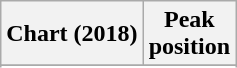<table class="wikitable sortable plainrowheaders" style="text-align:center">
<tr>
<th scope="col">Chart (2018)</th>
<th scope="col">Peak<br>position</th>
</tr>
<tr>
</tr>
<tr>
</tr>
<tr>
</tr>
<tr>
</tr>
<tr>
</tr>
<tr>
</tr>
<tr>
</tr>
</table>
